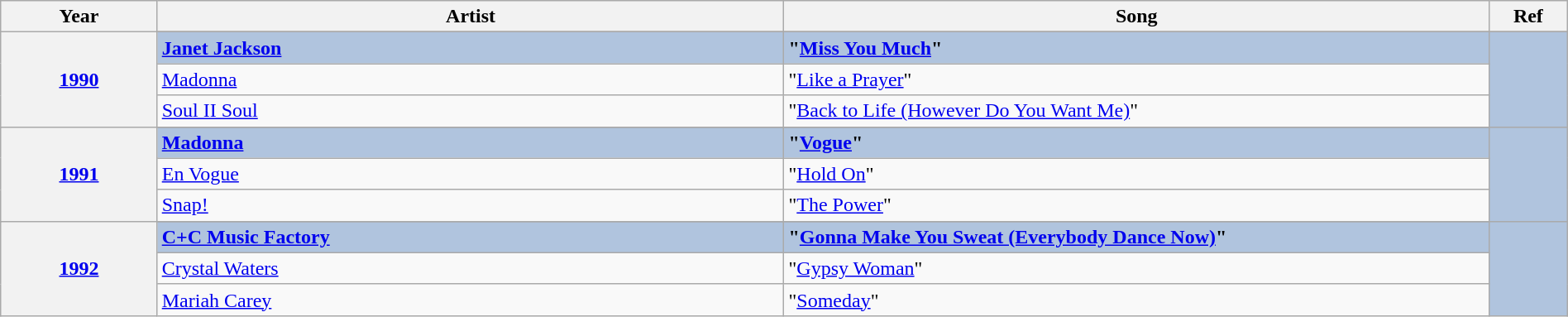<table class="wikitable" width="100%">
<tr>
<th width="10%">Year</th>
<th width="40%">Artist</th>
<th width="45%">Song</th>
<th width="5%">Ref</th>
</tr>
<tr>
<th rowspan="4" align="center"><a href='#'>1990<br></a></th>
</tr>
<tr style="background:#B0C4DE">
<td><strong><a href='#'>Janet Jackson</a></strong></td>
<td><strong>"<a href='#'>Miss You Much</a>"</strong></td>
<td rowspan="4" align="center"></td>
</tr>
<tr>
<td><a href='#'>Madonna</a></td>
<td>"<a href='#'>Like a Prayer</a>"</td>
</tr>
<tr>
<td><a href='#'>Soul II Soul</a></td>
<td>"<a href='#'>Back to Life (However Do You Want Me)</a>"</td>
</tr>
<tr>
<th rowspan="4" align="center"><a href='#'>1991<br></a></th>
</tr>
<tr style="background:#B0C4DE">
<td><strong><a href='#'>Madonna</a></strong></td>
<td><strong>"<a href='#'>Vogue</a>"</strong></td>
<td rowspan="4" align="center"></td>
</tr>
<tr>
<td><a href='#'>En Vogue</a></td>
<td>"<a href='#'>Hold On</a>"</td>
</tr>
<tr>
<td><a href='#'>Snap!</a></td>
<td>"<a href='#'>The Power</a>"</td>
</tr>
<tr>
<th rowspan="4" align="center"><a href='#'>1992<br></a></th>
</tr>
<tr style="background:#B0C4DE">
<td><strong><a href='#'>C+C Music Factory</a></strong></td>
<td><strong>"<a href='#'>Gonna Make You Sweat (Everybody Dance Now)</a>"</strong></td>
<td rowspan="4" align="center"></td>
</tr>
<tr>
<td><a href='#'>Crystal Waters</a></td>
<td>"<a href='#'>Gypsy Woman</a>"</td>
</tr>
<tr>
<td><a href='#'>Mariah Carey</a></td>
<td>"<a href='#'>Someday</a>"</td>
</tr>
</table>
